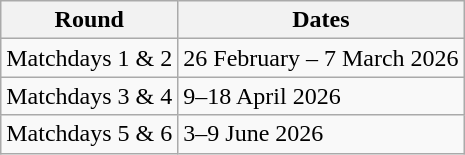<table class="wikitable">
<tr>
<th>Round</th>
<th>Dates</th>
</tr>
<tr>
<td>Matchdays 1 & 2</td>
<td>26 February – 7 March 2026</td>
</tr>
<tr>
<td>Matchdays 3 & 4</td>
<td>9–18 April 2026</td>
</tr>
<tr>
<td>Matchdays 5 & 6</td>
<td>3–9 June 2026</td>
</tr>
</table>
